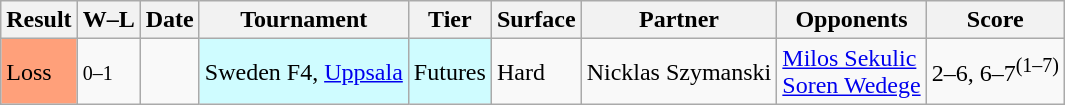<table class="sortable wikitable">
<tr>
<th>Result</th>
<th class="unsortable">W–L</th>
<th>Date</th>
<th>Tournament</th>
<th>Tier</th>
<th>Surface</th>
<th>Partner</th>
<th>Opponents</th>
<th class="unsortable">Score</th>
</tr>
<tr>
<td bgcolor=FFA07A>Loss</td>
<td><small>0–1</small></td>
<td></td>
<td style="background:#cffcff;">Sweden F4, <a href='#'>Uppsala</a></td>
<td style="background:#cffcff;">Futures</td>
<td>Hard</td>
<td> Nicklas Szymanski</td>
<td> <a href='#'>Milos Sekulic</a> <br> <a href='#'>Soren Wedege</a></td>
<td>2–6, 6–7<sup>(1–7)</sup></td>
</tr>
</table>
